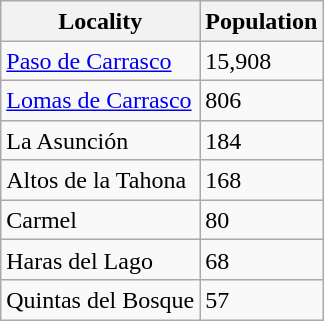<table class="wikitable" style="line-height:1.2em;">
<tr>
<th>Locality</th>
<th>Population</th>
</tr>
<tr>
<td><a href='#'>Paso de Carrasco</a></td>
<td>15,908</td>
</tr>
<tr>
<td><a href='#'>Lomas de Carrasco</a></td>
<td>806</td>
</tr>
<tr>
<td>La Asunción</td>
<td>184</td>
</tr>
<tr>
<td>Altos de la Tahona</td>
<td>168</td>
</tr>
<tr>
<td>Carmel</td>
<td>80</td>
</tr>
<tr>
<td>Haras del Lago</td>
<td>68</td>
</tr>
<tr>
<td>Quintas del Bosque</td>
<td>57</td>
</tr>
</table>
